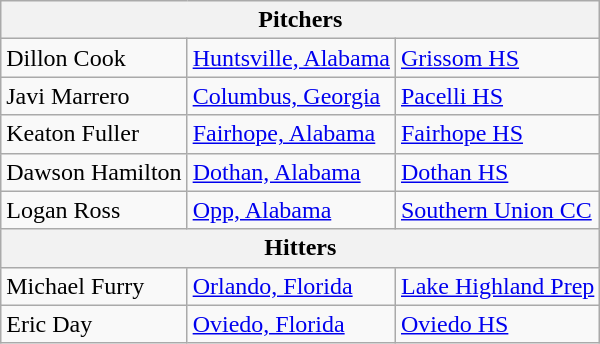<table class="wikitable">
<tr>
<th colspan=3>Pitchers</th>
</tr>
<tr>
<td>Dillon Cook</td>
<td><a href='#'>Huntsville, Alabama</a></td>
<td><a href='#'>Grissom HS</a></td>
</tr>
<tr>
<td>Javi Marrero</td>
<td><a href='#'>Columbus, Georgia</a></td>
<td><a href='#'>Pacelli HS</a></td>
</tr>
<tr>
<td>Keaton Fuller</td>
<td><a href='#'>Fairhope, Alabama</a></td>
<td><a href='#'>Fairhope HS</a></td>
</tr>
<tr>
<td>Dawson Hamilton</td>
<td><a href='#'>Dothan, Alabama</a></td>
<td><a href='#'>Dothan HS</a></td>
</tr>
<tr>
<td>Logan Ross</td>
<td><a href='#'>Opp, Alabama</a></td>
<td><a href='#'>Southern Union CC</a></td>
</tr>
<tr>
<th colspan=3>Hitters</th>
</tr>
<tr>
<td>Michael Furry</td>
<td><a href='#'>Orlando, Florida</a></td>
<td><a href='#'>Lake Highland Prep</a></td>
</tr>
<tr>
<td>Eric Day</td>
<td><a href='#'>Oviedo, Florida</a></td>
<td><a href='#'>Oviedo HS</a></td>
</tr>
</table>
